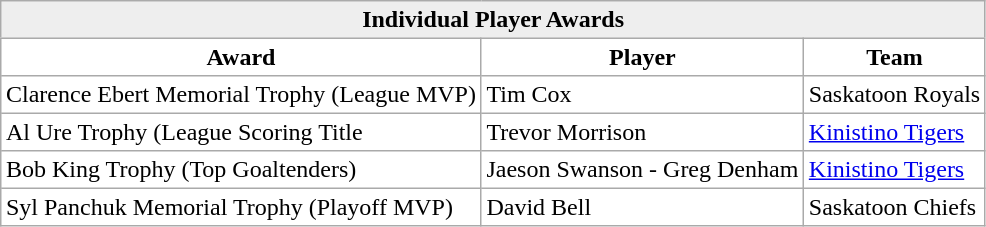<table align=left border="1" cellpadding="3" cellspacing="1" bgcolor="#ffffff" style="border: 1px #aaaaaa solid; border-collapse: collapse;">
<tr>
<td align="center" bgcolor="#eeeeee" colspan=4 style="border-bottom:1px #aaaaaa solid;"><strong>Individual Player Awards</strong></td>
</tr>
<tr>
<th>Award</th>
<th>Player</th>
<th>Team</th>
</tr>
<tr align="left">
<td>Clarence Ebert Memorial Trophy (League MVP)</td>
<td>Tim Cox</td>
<td>Saskatoon Royals</td>
</tr>
<tr align="left">
<td>Al Ure Trophy (League Scoring Title</td>
<td>Trevor Morrison</td>
<td><a href='#'>Kinistino Tigers</a></td>
</tr>
<tr align="left">
<td>Bob King Trophy (Top Goaltenders)</td>
<td>Jaeson Swanson - Greg Denham</td>
<td><a href='#'>Kinistino Tigers</a></td>
</tr>
<tr align="left">
<td>Syl Panchuk Memorial Trophy (Playoff MVP)</td>
<td>David Bell</td>
<td>Saskatoon Chiefs</td>
</tr>
</table>
